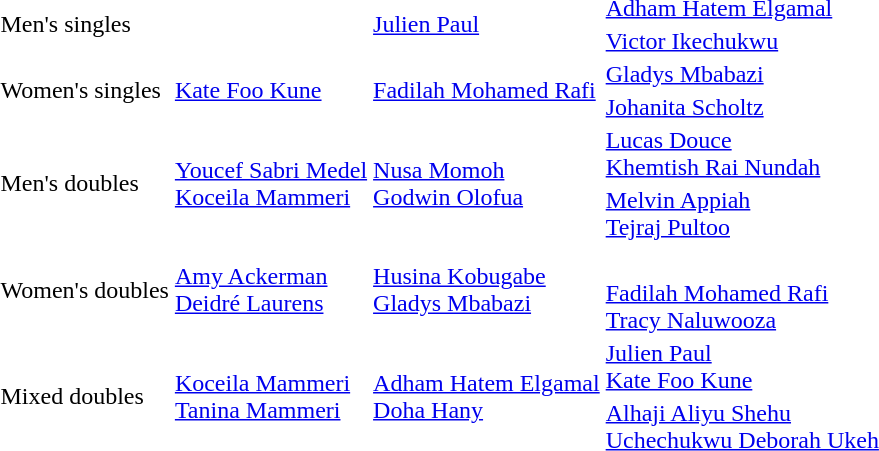<table>
<tr>
<td rowspan=2>Men's singles</td>
<td rowspan=2></td>
<td rowspan=2> <a href='#'>Julien Paul</a></td>
<td> <a href='#'>Adham Hatem Elgamal</a></td>
</tr>
<tr>
<td> <a href='#'>Victor Ikechukwu</a></td>
</tr>
<tr>
<td rowspan=2>Women's singles</td>
<td rowspan=2> <a href='#'>Kate Foo Kune</a></td>
<td rowspan=2> <a href='#'>Fadilah Mohamed Rafi</a></td>
<td> <a href='#'>Gladys Mbabazi</a></td>
</tr>
<tr>
<td> <a href='#'>Johanita Scholtz</a></td>
</tr>
<tr>
<td rowspan=2>Men's doubles</td>
<td rowspan=2> <a href='#'>Youcef Sabri Medel</a> <br> <a href='#'>Koceila Mammeri</a></td>
<td rowspan=2> <a href='#'>Nusa Momoh</a> <br> <a href='#'>Godwin Olofua</a></td>
<td> <a href='#'>Lucas Douce</a> <br> <a href='#'>Khemtish Rai Nundah</a></td>
</tr>
<tr>
<td> <a href='#'>Melvin Appiah</a> <br> <a href='#'>Tejraj Pultoo</a></td>
</tr>
<tr>
<td rowspan=2>Women's doubles</td>
<td rowspan=2> <a href='#'>Amy Ackerman</a> <br> <a href='#'>Deidré Laurens</a></td>
<td rowspan=2> <a href='#'>Husina Kobugabe</a> <br> <a href='#'>Gladys Mbabazi</a></td>
<td>  <br> </td>
</tr>
<tr>
<td> <a href='#'>Fadilah Mohamed Rafi</a> <br> <a href='#'>Tracy Naluwooza</a></td>
</tr>
<tr>
<td rowspan=2>Mixed doubles</td>
<td rowspan=2> <a href='#'>Koceila Mammeri</a> <br> <a href='#'>Tanina Mammeri</a></td>
<td rowspan=2> <a href='#'>Adham Hatem Elgamal</a> <br> <a href='#'>Doha Hany</a></td>
<td> <a href='#'>Julien Paul</a> <br> <a href='#'>Kate Foo Kune</a></td>
</tr>
<tr>
<td> <a href='#'>Alhaji Aliyu Shehu</a> <br> <a href='#'>Uchechukwu Deborah Ukeh</a></td>
</tr>
</table>
